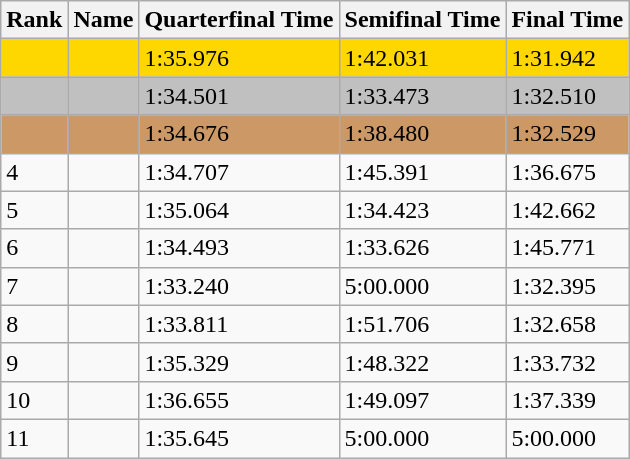<table class="wikitable">
<tr>
<th>Rank</th>
<th>Name</th>
<th>Quarterfinal Time</th>
<th>Semifinal Time</th>
<th>Final Time</th>
</tr>
<tr style="background:gold;">
<td></td>
<td></td>
<td>1:35.976</td>
<td>1:42.031</td>
<td>1:31.942</td>
</tr>
<tr style="background:silver;">
<td></td>
<td></td>
<td>1:34.501</td>
<td>1:33.473</td>
<td>1:32.510</td>
</tr>
<tr style="background:#CC9966;">
<td></td>
<td></td>
<td>1:34.676</td>
<td>1:38.480</td>
<td>1:32.529</td>
</tr>
<tr>
<td>4</td>
<td></td>
<td>1:34.707</td>
<td>1:45.391</td>
<td>1:36.675</td>
</tr>
<tr>
<td>5</td>
<td></td>
<td>1:35.064</td>
<td>1:34.423</td>
<td>1:42.662</td>
</tr>
<tr>
<td>6</td>
<td></td>
<td>1:34.493</td>
<td>1:33.626</td>
<td>1:45.771</td>
</tr>
<tr>
<td>7</td>
<td></td>
<td>1:33.240</td>
<td>5:00.000</td>
<td>1:32.395</td>
</tr>
<tr>
<td>8</td>
<td></td>
<td>1:33.811</td>
<td>1:51.706</td>
<td>1:32.658</td>
</tr>
<tr>
<td>9</td>
<td></td>
<td>1:35.329</td>
<td>1:48.322</td>
<td>1:33.732</td>
</tr>
<tr>
<td>10</td>
<td></td>
<td>1:36.655</td>
<td>1:49.097</td>
<td>1:37.339</td>
</tr>
<tr>
<td>11</td>
<td></td>
<td>1:35.645</td>
<td>5:00.000</td>
<td>5:00.000</td>
</tr>
</table>
